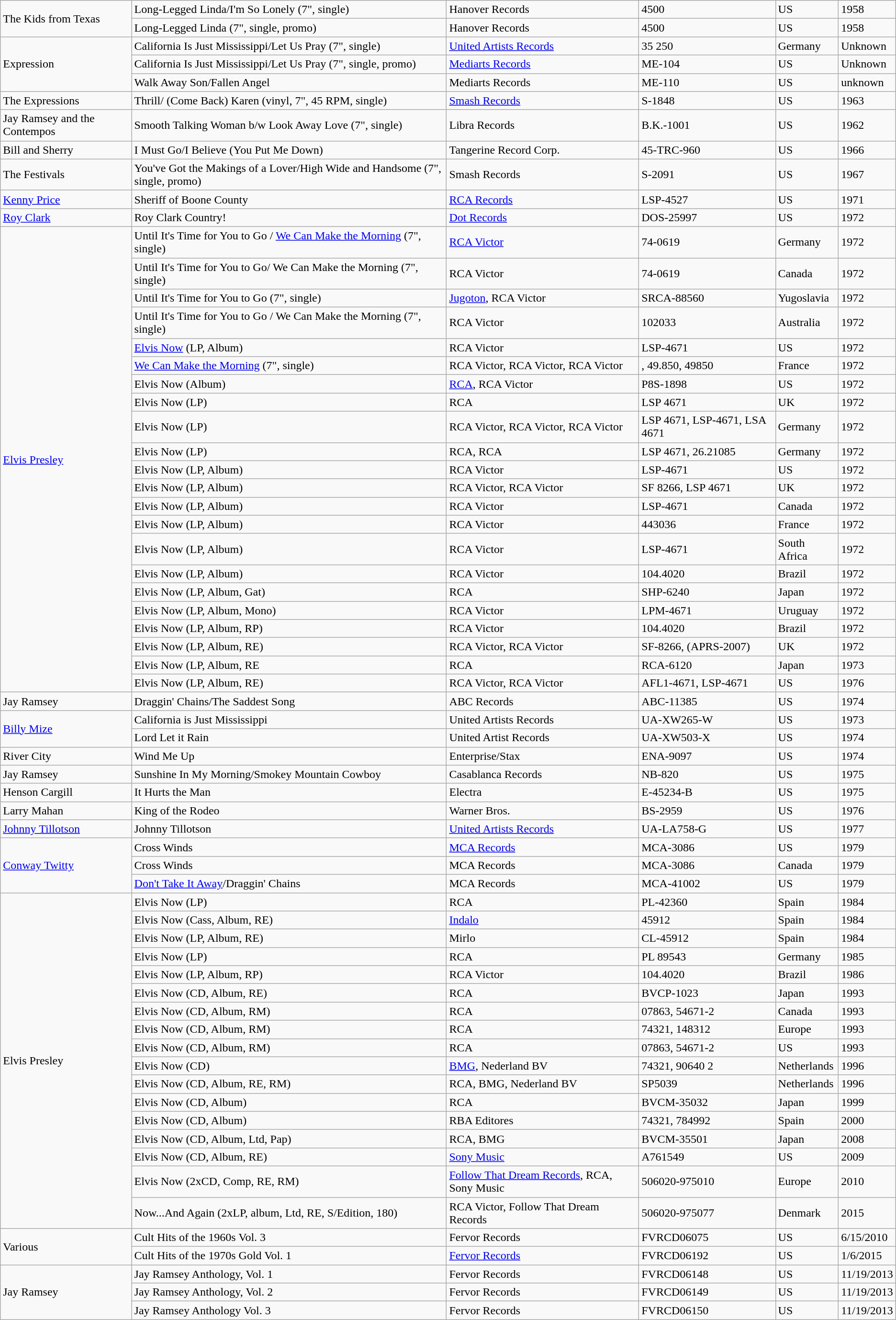<table class="wikitable">
<tr>
<td rowspan="2">The Kids from Texas</td>
<td>Long-Legged Linda/I'm So Lonely (7", single)</td>
<td>Hanover Records</td>
<td>4500</td>
<td>US</td>
<td>1958</td>
</tr>
<tr>
<td>Long-Legged Linda (7", single, promo)</td>
<td>Hanover Records</td>
<td>4500</td>
<td>US</td>
<td>1958</td>
</tr>
<tr>
<td rowspan="3">Expression</td>
<td>California Is Just Mississippi/Let Us Pray (7", single)</td>
<td><a href='#'>United Artists Records</a></td>
<td>35 250</td>
<td>Germany</td>
<td>Unknown</td>
</tr>
<tr>
<td>California Is Just Mississippi/Let Us Pray (7", single, promo)</td>
<td><a href='#'>Mediarts Records</a></td>
<td>ME-104</td>
<td>US</td>
<td>Unknown</td>
</tr>
<tr>
<td>Walk Away Son/Fallen Angel</td>
<td>Mediarts Records</td>
<td>ME-110</td>
<td>US</td>
<td>unknown</td>
</tr>
<tr>
<td>The Expressions</td>
<td>Thrill/ (Come Back) Karen (vinyl, 7", 45 RPM, single)</td>
<td><a href='#'>Smash Records</a></td>
<td>S-1848</td>
<td>US</td>
<td>1963</td>
</tr>
<tr>
<td>Jay Ramsey and the Contempos</td>
<td>Smooth Talking Woman b/w Look Away Love (7", single)</td>
<td>Libra Records</td>
<td>B.K.-1001</td>
<td>US</td>
<td>1962</td>
</tr>
<tr>
<td>Bill and Sherry</td>
<td>I Must Go/I Believe (You Put Me Down)</td>
<td>Tangerine Record Corp.</td>
<td>45-TRC-960</td>
<td>US</td>
<td>1966</td>
</tr>
<tr>
<td>The Festivals</td>
<td>You've Got the Makings of a Lover/High Wide and Handsome (7", single, promo)</td>
<td>Smash Records</td>
<td>S-2091</td>
<td>US</td>
<td>1967</td>
</tr>
<tr>
<td><a href='#'>Kenny Price</a></td>
<td>Sheriff of Boone County</td>
<td><a href='#'>RCA Records</a></td>
<td>LSP-4527</td>
<td>US</td>
<td>1971</td>
</tr>
<tr>
<td><a href='#'>Roy Clark</a></td>
<td>Roy Clark Country!</td>
<td><a href='#'>Dot Records</a></td>
<td>DOS-25997</td>
<td>US</td>
<td>1972</td>
</tr>
<tr>
<td rowspan="22"><a href='#'>Elvis Presley</a></td>
<td>Until It's Time for You to Go / <a href='#'>We Can Make the Morning</a> (7", single)</td>
<td><a href='#'>RCA Victor</a></td>
<td>74-0619</td>
<td>Germany</td>
<td>1972</td>
</tr>
<tr>
<td>Until It's Time for You to Go/ We Can Make the Morning (7", single)</td>
<td>RCA Victor</td>
<td>74-0619</td>
<td>Canada</td>
<td>1972</td>
</tr>
<tr>
<td>Until It's Time for You to Go (7", single)</td>
<td><a href='#'>Jugoton</a>, RCA Victor</td>
<td>SRCA-88560</td>
<td>Yugoslavia</td>
<td>1972</td>
</tr>
<tr>
<td>Until It's Time for You to Go / We Can Make the Morning (7", single)</td>
<td>RCA Victor</td>
<td>102033</td>
<td>Australia</td>
<td>1972</td>
</tr>
<tr>
<td><a href='#'>Elvis Now</a> (LP, Album)</td>
<td>RCA Victor</td>
<td>LSP-4671</td>
<td>US</td>
<td>1972</td>
</tr>
<tr>
<td><a href='#'>We Can Make the Morning</a> (7", single)</td>
<td>RCA Victor, RCA Victor, RCA Victor</td>
<td>, 49.850, 49850</td>
<td>France</td>
<td>1972</td>
</tr>
<tr>
<td>Elvis Now (Album)</td>
<td><a href='#'>RCA</a>, RCA Victor</td>
<td>P8S-1898</td>
<td>US</td>
<td>1972</td>
</tr>
<tr>
<td>Elvis Now (LP)</td>
<td>RCA</td>
<td>LSP 4671</td>
<td>UK</td>
<td>1972</td>
</tr>
<tr>
<td>Elvis Now (LP)</td>
<td>RCA Victor, RCA Victor, RCA Victor</td>
<td>LSP 4671, LSP-4671, LSA 4671</td>
<td>Germany</td>
<td>1972</td>
</tr>
<tr>
<td>Elvis Now (LP)</td>
<td>RCA, RCA</td>
<td>LSP 4671, 26.21085</td>
<td>Germany</td>
<td>1972</td>
</tr>
<tr>
<td>Elvis Now (LP, Album)</td>
<td>RCA Victor</td>
<td>LSP-4671</td>
<td>US</td>
<td>1972</td>
</tr>
<tr>
<td>Elvis Now (LP, Album)</td>
<td>RCA Victor, RCA Victor</td>
<td>SF 8266, LSP 4671</td>
<td>UK</td>
<td>1972</td>
</tr>
<tr>
<td>Elvis Now (LP, Album)</td>
<td>RCA Victor</td>
<td>LSP-4671</td>
<td>Canada</td>
<td>1972</td>
</tr>
<tr>
<td>Elvis Now (LP, Album)</td>
<td>RCA Victor</td>
<td>443036</td>
<td>France</td>
<td>1972</td>
</tr>
<tr>
<td>Elvis Now (LP, Album)</td>
<td>RCA Victor</td>
<td>LSP-4671</td>
<td>South Africa</td>
<td>1972</td>
</tr>
<tr>
<td>Elvis Now (LP, Album)</td>
<td>RCA Victor</td>
<td>104.4020</td>
<td>Brazil</td>
<td>1972</td>
</tr>
<tr>
<td>Elvis Now (LP, Album, Gat)</td>
<td>RCA</td>
<td>SHP-6240</td>
<td>Japan</td>
<td>1972</td>
</tr>
<tr>
<td>Elvis Now (LP, Album, Mono)</td>
<td>RCA Victor</td>
<td>LPM-4671</td>
<td>Uruguay</td>
<td>1972</td>
</tr>
<tr>
<td>Elvis Now (LP, Album, RP)</td>
<td>RCA Victor</td>
<td>104.4020</td>
<td>Brazil</td>
<td>1972</td>
</tr>
<tr>
<td>Elvis Now (LP, Album, RE)</td>
<td>RCA Victor, RCA Victor</td>
<td>SF-8266, (APRS-2007)</td>
<td>UK</td>
<td>1972</td>
</tr>
<tr>
<td>Elvis Now (LP, Album, RE</td>
<td>RCA</td>
<td>RCA-6120</td>
<td>Japan</td>
<td>1973</td>
</tr>
<tr>
<td>Elvis Now (LP, Album, RE)</td>
<td>RCA Victor, RCA Victor</td>
<td>AFL1-4671, LSP-4671</td>
<td>US</td>
<td>1976</td>
</tr>
<tr>
<td>Jay Ramsey</td>
<td>Draggin' Chains/The Saddest Song</td>
<td>ABC Records</td>
<td>ABC-11385</td>
<td>US</td>
<td>1974</td>
</tr>
<tr>
<td rowspan="2"><a href='#'>Billy Mize</a></td>
<td>California is Just Mississippi</td>
<td>United Artists Records</td>
<td>UA-XW265-W</td>
<td>US</td>
<td>1973</td>
</tr>
<tr>
<td>Lord Let it Rain</td>
<td>United Artist Records</td>
<td>UA-XW503-X</td>
<td>US</td>
<td>1974</td>
</tr>
<tr>
<td>River City</td>
<td>Wind Me Up</td>
<td>Enterprise/Stax</td>
<td>ENA-9097</td>
<td>US</td>
<td>1974</td>
</tr>
<tr>
<td>Jay Ramsey</td>
<td>Sunshine In My Morning/Smokey Mountain Cowboy</td>
<td>Casablanca Records</td>
<td>NB-820</td>
<td>US</td>
<td>1975</td>
</tr>
<tr>
<td>Henson Cargill</td>
<td>It Hurts the Man</td>
<td>Electra</td>
<td>E-45234-B</td>
<td>US</td>
<td>1975</td>
</tr>
<tr>
<td>Larry Mahan</td>
<td>King of the Rodeo</td>
<td>Warner Bros.</td>
<td>BS-2959</td>
<td>US</td>
<td>1976</td>
</tr>
<tr>
<td><a href='#'>Johnny Tillotson</a></td>
<td>Johnny Tillotson</td>
<td><a href='#'>United Artists Records</a></td>
<td>UA-LA758-G</td>
<td>US</td>
<td>1977</td>
</tr>
<tr>
<td rowspan="3"><a href='#'>Conway Twitty</a></td>
<td>Cross Winds</td>
<td><a href='#'>MCA Records</a></td>
<td>MCA-3086</td>
<td>US</td>
<td>1979</td>
</tr>
<tr>
<td>Cross Winds</td>
<td>MCA Records</td>
<td>MCA-3086</td>
<td>Canada</td>
<td>1979</td>
</tr>
<tr>
<td><a href='#'>Don't Take It Away</a>/Draggin' Chains</td>
<td>MCA Records</td>
<td>MCA-41002</td>
<td>US</td>
<td>1979</td>
</tr>
<tr>
<td rowspan="17">Elvis Presley</td>
<td>Elvis Now (LP)</td>
<td>RCA</td>
<td>PL-42360</td>
<td>Spain</td>
<td>1984</td>
</tr>
<tr>
<td>Elvis Now (Cass, Album, RE)</td>
<td><a href='#'>Indalo</a></td>
<td>45912</td>
<td>Spain</td>
<td>1984</td>
</tr>
<tr>
<td>Elvis Now (LP, Album, RE)</td>
<td>Mirlo</td>
<td>CL-45912</td>
<td>Spain</td>
<td>1984</td>
</tr>
<tr>
<td>Elvis Now (LP)</td>
<td>RCA</td>
<td>PL 89543</td>
<td>Germany</td>
<td>1985</td>
</tr>
<tr>
<td>Elvis Now (LP, Album, RP)</td>
<td>RCA Victor</td>
<td>104.4020</td>
<td>Brazil</td>
<td>1986</td>
</tr>
<tr>
<td>Elvis Now (CD, Album, RE)</td>
<td>RCA</td>
<td>BVCP-1023</td>
<td>Japan</td>
<td>1993</td>
</tr>
<tr>
<td>Elvis Now (CD, Album, RM)</td>
<td>RCA</td>
<td>07863, 54671-2</td>
<td>Canada</td>
<td>1993</td>
</tr>
<tr>
<td>Elvis Now (CD, Album, RM)</td>
<td>RCA</td>
<td>74321, 148312</td>
<td>Europe</td>
<td>1993</td>
</tr>
<tr>
<td>Elvis Now (CD, Album, RM)</td>
<td>RCA</td>
<td>07863, 54671-2</td>
<td>US</td>
<td>1993</td>
</tr>
<tr>
<td>Elvis Now (CD)</td>
<td><a href='#'>BMG</a>, Nederland BV</td>
<td>74321, 90640 2</td>
<td>Netherlands</td>
<td>1996</td>
</tr>
<tr>
<td>Elvis Now (CD, Album, RE, RM)</td>
<td>RCA, BMG, Nederland BV</td>
<td>SP5039</td>
<td>Netherlands</td>
<td>1996</td>
</tr>
<tr>
<td>Elvis Now (CD, Album)</td>
<td>RCA</td>
<td>BVCM-35032</td>
<td>Japan</td>
<td>1999</td>
</tr>
<tr>
<td>Elvis Now (CD, Album)</td>
<td>RBA Editores</td>
<td>74321, 784992</td>
<td>Spain</td>
<td>2000</td>
</tr>
<tr>
<td>Elvis Now (CD, Album, Ltd, Pap)</td>
<td>RCA, BMG</td>
<td>BVCM-35501</td>
<td>Japan</td>
<td>2008</td>
</tr>
<tr>
<td>Elvis Now (CD, Album, RE)</td>
<td><a href='#'>Sony Music</a></td>
<td>A761549</td>
<td>US</td>
<td>2009</td>
</tr>
<tr>
<td>Elvis Now (2xCD, Comp, RE, RM)</td>
<td><a href='#'>Follow That Dream Records</a>, RCA, Sony Music</td>
<td>506020-975010</td>
<td>Europe</td>
<td>2010</td>
</tr>
<tr>
<td>Now...And Again (2xLP, album, Ltd, RE, S/Edition, 180)</td>
<td>RCA Victor, Follow That Dream Records</td>
<td>506020-975077</td>
<td>Denmark</td>
<td>2015</td>
</tr>
<tr>
<td rowspan="2">Various</td>
<td>Cult Hits of the 1960s Vol. 3</td>
<td>Fervor Records</td>
<td>FVRCD06075</td>
<td>US</td>
<td>6/15/2010</td>
</tr>
<tr>
<td>Cult Hits of the 1970s Gold Vol. 1</td>
<td><a href='#'>Fervor Records</a></td>
<td>FVRCD06192</td>
<td>US</td>
<td>1/6/2015</td>
</tr>
<tr>
<td rowspan="3">Jay Ramsey</td>
<td>Jay Ramsey Anthology, Vol. 1</td>
<td>Fervor Records</td>
<td>FVRCD06148</td>
<td>US</td>
<td>11/19/2013</td>
</tr>
<tr>
<td>Jay Ramsey Anthology, Vol. 2</td>
<td>Fervor Records</td>
<td>FVRCD06149</td>
<td>US</td>
<td>11/19/2013</td>
</tr>
<tr>
<td>Jay Ramsey Anthology Vol. 3</td>
<td>Fervor Records</td>
<td>FVRCD06150</td>
<td>US</td>
<td>11/19/2013</td>
</tr>
</table>
